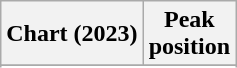<table class="wikitable sortable plainrowheaders" style="text-align:center">
<tr>
<th scope="col">Chart (2023)</th>
<th scope="col">Peak<br>position</th>
</tr>
<tr>
</tr>
<tr>
</tr>
<tr>
</tr>
</table>
